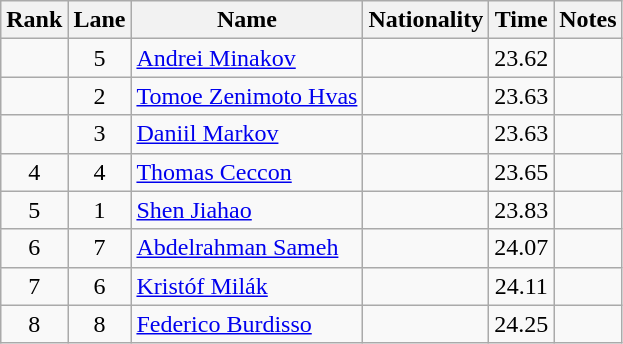<table class="wikitable sortable" style="text-align:center">
<tr>
<th>Rank</th>
<th>Lane</th>
<th>Name</th>
<th>Nationality</th>
<th>Time</th>
<th>Notes</th>
</tr>
<tr>
<td></td>
<td>5</td>
<td align=left><a href='#'>Andrei Minakov</a></td>
<td align=left></td>
<td>23.62</td>
<td></td>
</tr>
<tr>
<td></td>
<td>2</td>
<td align=left><a href='#'>Tomoe Zenimoto Hvas</a></td>
<td align=left></td>
<td>23.63</td>
<td></td>
</tr>
<tr>
<td></td>
<td>3</td>
<td align=left><a href='#'>Daniil Markov</a></td>
<td align=left></td>
<td>23.63</td>
<td></td>
</tr>
<tr>
<td>4</td>
<td>4</td>
<td align=left><a href='#'>Thomas Ceccon</a></td>
<td align=left></td>
<td>23.65</td>
<td></td>
</tr>
<tr>
<td>5</td>
<td>1</td>
<td align=left><a href='#'>Shen Jiahao</a></td>
<td align=left></td>
<td>23.83</td>
<td></td>
</tr>
<tr>
<td>6</td>
<td>7</td>
<td align=left><a href='#'>Abdelrahman Sameh</a></td>
<td align=left></td>
<td>24.07</td>
<td></td>
</tr>
<tr>
<td>7</td>
<td>6</td>
<td align=left><a href='#'>Kristóf Milák</a></td>
<td align=left></td>
<td>24.11</td>
<td></td>
</tr>
<tr>
<td>8</td>
<td>8</td>
<td align=left><a href='#'>Federico Burdisso</a></td>
<td align=left></td>
<td>24.25</td>
<td></td>
</tr>
</table>
